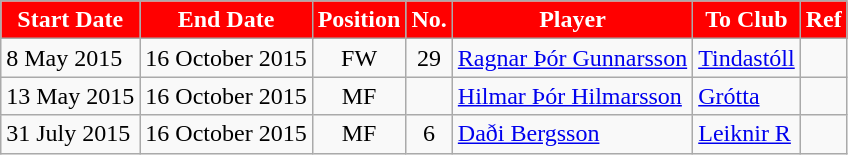<table class="wikitable sortable">
<tr>
<th style="background:#FF0000; color:white;"><strong>Start Date</strong></th>
<th style="background:#FF0000; color:white;"><strong>End Date</strong></th>
<th style="background:#FF0000; color:white;"><strong>Position</strong></th>
<th style="background:#FF0000; color:white;"><strong>No.</strong></th>
<th style="background:#FF0000; color:white;"><strong>Player</strong></th>
<th style="background:#FF0000; color:white;"><strong>To Club</strong></th>
<th style="background:#FF0000; color:white;"><strong>Ref</strong></th>
</tr>
<tr>
<td>8 May 2015</td>
<td>16 October 2015</td>
<td style="text-align:center;">FW</td>
<td style="text-align:center;">29</td>
<td style="text-align:left;"> <a href='#'>Ragnar Þór Gunnarsson</a></td>
<td style="text-align:left;"> <a href='#'>Tindastóll</a></td>
<td></td>
</tr>
<tr>
<td>13 May 2015</td>
<td>16 October 2015</td>
<td style="text-align:center;">MF</td>
<td style="text-align:center;"></td>
<td style="text-align:left;"> <a href='#'>Hilmar Þór Hilmarsson</a></td>
<td style="text-align:left;"> <a href='#'>Grótta</a></td>
<td></td>
</tr>
<tr>
<td>31 July 2015</td>
<td>16 October 2015</td>
<td style="text-align:center;">MF</td>
<td style="text-align:center;">6</td>
<td style="text-align:left;"> <a href='#'>Daði Bergsson</a></td>
<td style="text-align:left;"> <a href='#'>Leiknir R</a></td>
<td></td>
</tr>
</table>
